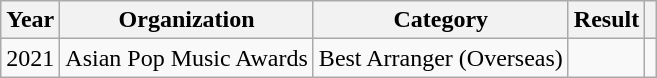<table class="wikitable" style="text-align:center;">
<tr>
<th scope="col">Year</th>
<th scope="col">Organization</th>
<th scope="col">Category</th>
<th scope="col">Result</th>
<th></th>
</tr>
<tr>
<td>2021</td>
<td>Asian Pop Music Awards</td>
<td>Best Arranger (Overseas)</td>
<td></td>
<td></td>
</tr>
</table>
